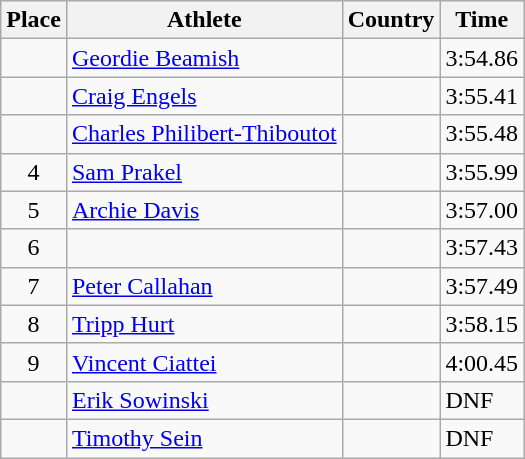<table class="wikitable">
<tr>
<th>Place</th>
<th>Athlete</th>
<th>Country</th>
<th>Time</th>
</tr>
<tr>
<td align=center></td>
<td><a href='#'>Geordie Beamish</a></td>
<td></td>
<td>3:54.86</td>
</tr>
<tr>
<td align=center></td>
<td><a href='#'>Craig Engels</a></td>
<td></td>
<td>3:55.41</td>
</tr>
<tr>
<td align=center></td>
<td><a href='#'>Charles Philibert-Thiboutot</a></td>
<td></td>
<td>3:55.48</td>
</tr>
<tr>
<td align=center>4</td>
<td><a href='#'>Sam Prakel</a></td>
<td></td>
<td>3:55.99</td>
</tr>
<tr>
<td align=center>5</td>
<td><a href='#'>Archie Davis</a></td>
<td></td>
<td>3:57.00</td>
</tr>
<tr>
<td align=center>6</td>
<td></td>
<td></td>
<td>3:57.43</td>
</tr>
<tr>
<td align=center>7</td>
<td><a href='#'>Peter Callahan</a></td>
<td></td>
<td>3:57.49</td>
</tr>
<tr>
<td align=center>8</td>
<td><a href='#'>Tripp Hurt</a></td>
<td></td>
<td>3:58.15</td>
</tr>
<tr>
<td align=center>9</td>
<td><a href='#'>Vincent Ciattei</a></td>
<td></td>
<td>4:00.45</td>
</tr>
<tr>
<td align=center></td>
<td><a href='#'>Erik Sowinski</a></td>
<td></td>
<td>DNF</td>
</tr>
<tr>
<td align=center></td>
<td><a href='#'>Timothy Sein</a></td>
<td></td>
<td>DNF</td>
</tr>
</table>
